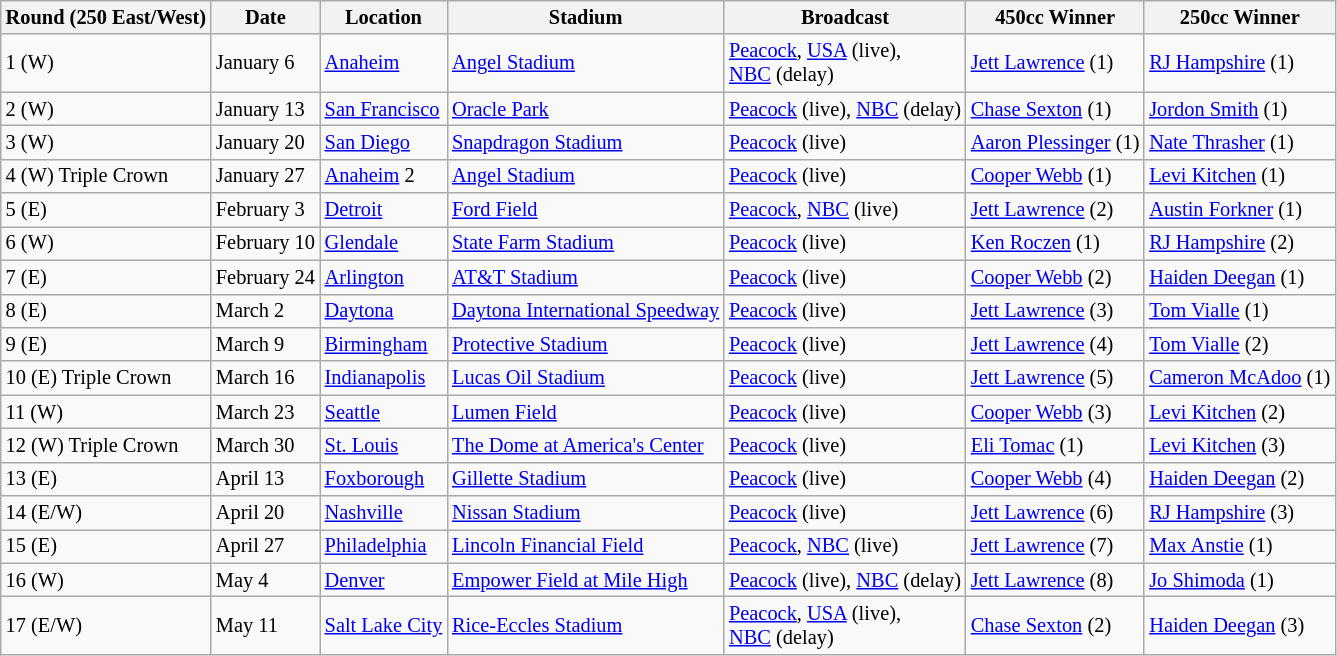<table class="wikitable" style="font-size: 85%;">
<tr>
<th>Round (250 East/West)</th>
<th>Date</th>
<th>Location</th>
<th>Stadium</th>
<th>Broadcast</th>
<th>450cc Winner</th>
<th>250cc Winner</th>
</tr>
<tr>
<td>1 (W)</td>
<td>January 6</td>
<td> <a href='#'>Anaheim</a></td>
<td><a href='#'>Angel Stadium</a></td>
<td><a href='#'>Peacock</a>, <a href='#'>USA</a> (live),<br><a href='#'>NBC</a> (delay)</td>
<td> <a href='#'>Jett Lawrence</a> (1)</td>
<td> <a href='#'>RJ Hampshire</a> (1)</td>
</tr>
<tr>
<td>2 (W)</td>
<td>January 13</td>
<td> <a href='#'>San Francisco</a></td>
<td><a href='#'>Oracle Park</a></td>
<td><a href='#'>Peacock</a> (live), <a href='#'>NBC</a> (delay)</td>
<td> <a href='#'>Chase Sexton</a> (1)</td>
<td> <a href='#'>Jordon Smith</a> (1)</td>
</tr>
<tr>
<td>3 (W)</td>
<td>January 20</td>
<td> <a href='#'>San Diego</a></td>
<td><a href='#'>Snapdragon Stadium</a></td>
<td><a href='#'>Peacock</a> (live)</td>
<td> <a href='#'>Aaron Plessinger</a> (1)</td>
<td> <a href='#'>Nate Thrasher</a>  (1)</td>
</tr>
<tr>
<td>4 (W) Triple Crown</td>
<td>January 27</td>
<td> <a href='#'>Anaheim</a> 2</td>
<td><a href='#'>Angel Stadium</a></td>
<td><a href='#'>Peacock</a> (live)</td>
<td> <a href='#'>Cooper Webb</a> (1)</td>
<td> <a href='#'>Levi Kitchen</a> (1)</td>
</tr>
<tr>
<td>5 (E)</td>
<td>February 3</td>
<td> <a href='#'>Detroit</a></td>
<td><a href='#'>Ford Field</a></td>
<td><a href='#'>Peacock</a>, <a href='#'>NBC</a> (live)</td>
<td> <a href='#'>Jett Lawrence</a> (2)</td>
<td> <a href='#'>Austin Forkner</a> (1)</td>
</tr>
<tr>
<td>6 (W)</td>
<td>February 10</td>
<td> <a href='#'>Glendale</a></td>
<td><a href='#'>State Farm Stadium</a></td>
<td><a href='#'>Peacock</a> (live)</td>
<td> <a href='#'>Ken Roczen</a> (1)</td>
<td> <a href='#'>RJ Hampshire</a> (2)</td>
</tr>
<tr>
<td>7 (E)</td>
<td>February 24</td>
<td> <a href='#'>Arlington</a></td>
<td><a href='#'>AT&T Stadium</a></td>
<td><a href='#'>Peacock</a> (live)</td>
<td> <a href='#'>Cooper Webb</a> (2)</td>
<td> <a href='#'>Haiden Deegan</a> (1)</td>
</tr>
<tr>
<td>8 (E)</td>
<td>March 2</td>
<td> <a href='#'>Daytona</a></td>
<td><a href='#'>Daytona International Speedway</a></td>
<td><a href='#'>Peacock</a> (live)</td>
<td> <a href='#'>Jett Lawrence</a> (3)</td>
<td> <a href='#'>Tom Vialle</a> (1)</td>
</tr>
<tr>
<td>9 (E)</td>
<td>March 9</td>
<td> <a href='#'>Birmingham</a></td>
<td><a href='#'>Protective Stadium</a></td>
<td><a href='#'>Peacock</a> (live)</td>
<td> <a href='#'>Jett Lawrence</a> (4)</td>
<td> <a href='#'>Tom Vialle</a> (2)</td>
</tr>
<tr>
<td>10 (E) Triple Crown</td>
<td>March 16</td>
<td> <a href='#'>Indianapolis</a></td>
<td><a href='#'>Lucas Oil Stadium</a></td>
<td><a href='#'>Peacock</a> (live)</td>
<td> <a href='#'>Jett Lawrence</a> (5)</td>
<td> <a href='#'>Cameron McAdoo</a> (1)</td>
</tr>
<tr>
<td>11 (W)</td>
<td>March 23</td>
<td> <a href='#'>Seattle</a></td>
<td><a href='#'>Lumen Field</a></td>
<td><a href='#'>Peacock</a> (live)</td>
<td> <a href='#'>Cooper Webb</a> (3)</td>
<td> <a href='#'>Levi Kitchen</a> (2)</td>
</tr>
<tr>
<td>12 (W) Triple Crown</td>
<td>March 30</td>
<td> <a href='#'>St. Louis</a></td>
<td><a href='#'>The Dome at America's Center</a></td>
<td><a href='#'>Peacock</a> (live)</td>
<td> <a href='#'>Eli Tomac</a> (1)</td>
<td> <a href='#'>Levi Kitchen</a> (3)</td>
</tr>
<tr>
<td>13 (E)</td>
<td>April 13</td>
<td> <a href='#'>Foxborough</a></td>
<td><a href='#'>Gillette Stadium</a></td>
<td><a href='#'>Peacock</a> (live)</td>
<td> <a href='#'>Cooper Webb</a> (4)</td>
<td> <a href='#'>Haiden Deegan</a> (2)</td>
</tr>
<tr>
<td>14 (E/W)</td>
<td>April 20</td>
<td> <a href='#'>Nashville</a></td>
<td><a href='#'>Nissan Stadium</a></td>
<td><a href='#'>Peacock</a> (live)</td>
<td> <a href='#'>Jett Lawrence</a> (6)</td>
<td> <a href='#'>RJ Hampshire</a> (3)</td>
</tr>
<tr>
<td>15 (E)</td>
<td>April 27</td>
<td> <a href='#'>Philadelphia</a></td>
<td><a href='#'>Lincoln Financial Field</a></td>
<td><a href='#'>Peacock</a>, <a href='#'>NBC</a> (live)</td>
<td> <a href='#'>Jett Lawrence</a> (7)</td>
<td> <a href='#'>Max Anstie</a> (1)</td>
</tr>
<tr>
<td>16 (W)</td>
<td>May 4</td>
<td> <a href='#'>Denver</a></td>
<td><a href='#'>Empower Field at Mile High</a></td>
<td><a href='#'>Peacock</a> (live), <a href='#'>NBC</a> (delay)</td>
<td> <a href='#'>Jett Lawrence</a> (8)</td>
<td> <a href='#'>Jo Shimoda</a> (1)</td>
</tr>
<tr>
<td>17 (E/W)</td>
<td>May 11</td>
<td> <a href='#'>Salt Lake City</a></td>
<td><a href='#'>Rice-Eccles Stadium</a></td>
<td><a href='#'>Peacock</a>, <a href='#'>USA</a> (live),<br><a href='#'>NBC</a> (delay)</td>
<td> <a href='#'>Chase Sexton</a> (2)</td>
<td> <a href='#'>Haiden Deegan</a> (3)</td>
</tr>
</table>
